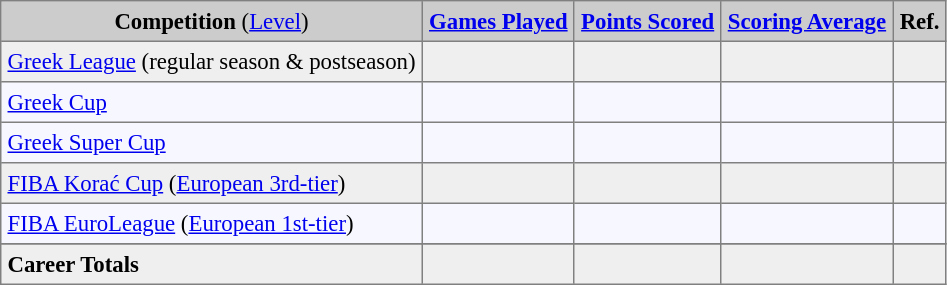<table bgcolor="#f7f8ff" cellpadding="4" cellspacing="0" border="1" style="font-size: 95%; border: gray solid 1px; border-collapse: collapse;">
<tr bgcolor="#CCCCCC">
<td align="center"><strong>Competition</strong> (<a href='#'>Level</a>)</td>
<td align="center"><strong><a href='#'>Games Played</a></strong></td>
<td align="center"><strong><a href='#'>Points Scored</a></strong></td>
<td align="center"><strong><a href='#'>Scoring Average</a></strong></td>
<td align="center"><strong>Ref.</strong></td>
</tr>
<tr bgcolor="#EFEFEF" align=left>
<td><a href='#'>Greek League</a> (regular season & postseason)</td>
<td></td>
<td></td>
<td></td>
<td></td>
</tr>
<tr align=left>
<td><a href='#'>Greek Cup</a></td>
<td></td>
<td></td>
<td></td>
<td></td>
</tr>
<tr align=left>
<td><a href='#'>Greek Super Cup</a></td>
<td></td>
<td></td>
<td></td>
<td></td>
</tr>
<tr bgcolor="#EFEFEF" align="left">
<td><a href='#'>FIBA Korać Cup</a> (<a href='#'>European 3rd-tier</a>)</td>
<td></td>
<td></td>
<td></td>
<td></td>
</tr>
<tr align="left">
<td><a href='#'>FIBA EuroLeague</a> (<a href='#'>European 1st-tier</a>)</td>
<td></td>
<td></td>
<td></td>
<td></td>
</tr>
<tr align=left>
</tr>
<tr bgcolor="#EFEFEF" align="left">
<td><strong>Career Totals</strong></td>
<td></td>
<td></td>
<td></td>
<td></td>
</tr>
</table>
